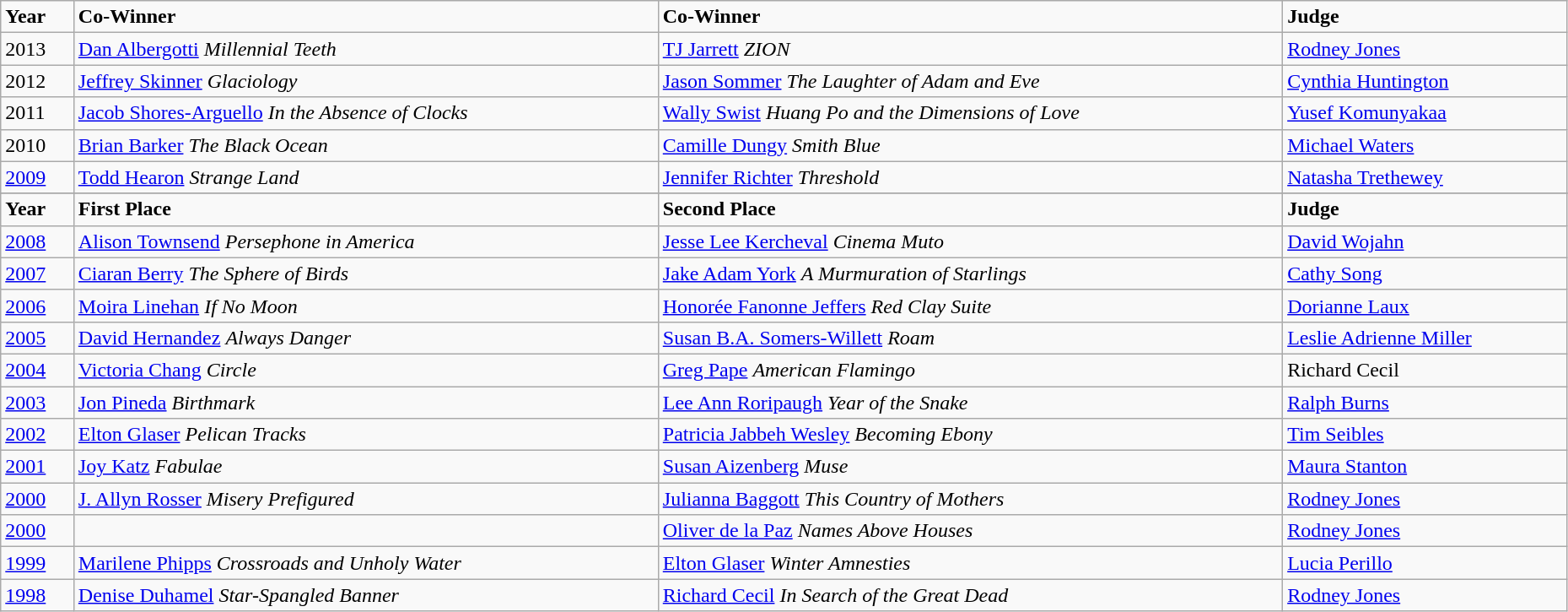<table class="wikitable" style="width: 98%;">
<tr valign="top">
<td><strong>Year</strong></td>
<td><strong>Co-Winner</strong></td>
<td><strong>Co-Winner</strong></td>
<td><strong>Judge</strong></td>
</tr>
<tr>
<td>2013</td>
<td><a href='#'>Dan Albergotti</a> <em>Millennial Teeth</em></td>
<td><a href='#'>TJ Jarrett</a> <em>ZION</em></td>
<td><a href='#'>Rodney Jones</a></td>
</tr>
<tr>
<td>2012</td>
<td><a href='#'>Jeffrey Skinner</a> <em>Glaciology</em></td>
<td><a href='#'>Jason Sommer</a> <em>The Laughter of Adam and Eve</em></td>
<td><a href='#'>Cynthia Huntington</a></td>
</tr>
<tr>
<td>2011</td>
<td><a href='#'>Jacob Shores-Arguello</a> <em>In the Absence of Clocks</em></td>
<td><a href='#'>Wally Swist</a> <em>Huang Po and the Dimensions of Love</em></td>
<td><a href='#'>Yusef Komunyakaa</a></td>
</tr>
<tr>
<td>2010</td>
<td><a href='#'>Brian Barker</a> <em>The Black Ocean</em></td>
<td><a href='#'>Camille Dungy</a> <em>Smith Blue</em></td>
<td><a href='#'>Michael Waters</a></td>
</tr>
<tr>
<td><a href='#'>2009</a></td>
<td><a href='#'>Todd Hearon</a> <em>Strange Land</em></td>
<td><a href='#'>Jennifer Richter</a> <em>Threshold</em></td>
<td><a href='#'>Natasha Trethewey</a></td>
</tr>
<tr>
</tr>
<tr>
<td><strong>Year</strong></td>
<td><strong>First Place</strong></td>
<td><strong>Second Place</strong></td>
<td><strong>Judge</strong></td>
</tr>
<tr>
<td><a href='#'>2008</a></td>
<td><a href='#'>Alison Townsend</a> <em>Persephone in America</em></td>
<td><a href='#'>Jesse Lee Kercheval</a> <em>Cinema Muto</em></td>
<td><a href='#'>David Wojahn</a></td>
</tr>
<tr>
<td><a href='#'>2007</a></td>
<td><a href='#'>Ciaran Berry</a> <em>The Sphere of Birds</em></td>
<td><a href='#'>Jake Adam York</a> <em>A Murmuration of Starlings</em></td>
<td><a href='#'>Cathy Song</a></td>
</tr>
<tr>
<td><a href='#'>2006</a></td>
<td><a href='#'>Moira Linehan</a> <em>If No Moon</em></td>
<td><a href='#'>Honorée Fanonne Jeffers</a> <em>Red Clay Suite</em></td>
<td><a href='#'>Dorianne Laux</a></td>
</tr>
<tr>
<td><a href='#'>2005</a></td>
<td><a href='#'>David Hernandez</a> <em>Always Danger</em></td>
<td><a href='#'>Susan B.A. Somers-Willett</a> <em>Roam</em></td>
<td><a href='#'>Leslie Adrienne Miller</a></td>
</tr>
<tr>
<td><a href='#'>2004</a></td>
<td><a href='#'>Victoria Chang</a> <em>Circle</em></td>
<td><a href='#'>Greg Pape</a> <em>American Flamingo</em></td>
<td>Richard Cecil</td>
</tr>
<tr>
<td><a href='#'>2003</a></td>
<td><a href='#'>Jon Pineda</a> <em>Birthmark</em></td>
<td><a href='#'>Lee Ann Roripaugh</a> <em>Year of the Snake</em></td>
<td><a href='#'>Ralph Burns</a></td>
</tr>
<tr>
<td><a href='#'>2002</a></td>
<td><a href='#'>Elton Glaser</a> <em>Pelican Tracks</em></td>
<td><a href='#'>Patricia Jabbeh Wesley</a> <em>Becoming Ebony</em></td>
<td><a href='#'>Tim Seibles</a></td>
</tr>
<tr>
<td><a href='#'>2001</a></td>
<td><a href='#'>Joy Katz</a> <em>Fabulae</em></td>
<td><a href='#'>Susan Aizenberg</a> <em>Muse</em></td>
<td><a href='#'>Maura Stanton</a></td>
</tr>
<tr>
<td><a href='#'>2000</a></td>
<td><a href='#'>J. Allyn Rosser</a> <em>Misery Prefigured</em></td>
<td><a href='#'>Julianna Baggott</a> <em>This Country of Mothers</em></td>
<td><a href='#'>Rodney Jones</a></td>
</tr>
<tr>
<td><a href='#'>2000</a></td>
<td></td>
<td><a href='#'>Oliver de la Paz</a> <em>Names Above Houses</em></td>
<td><a href='#'>Rodney Jones</a></td>
</tr>
<tr>
<td><a href='#'>1999</a></td>
<td><a href='#'>Marilene Phipps</a> <em>Crossroads and Unholy Water</em></td>
<td><a href='#'>Elton Glaser</a> <em>Winter Amnesties</em></td>
<td><a href='#'>Lucia Perillo</a></td>
</tr>
<tr>
<td><a href='#'>1998</a></td>
<td><a href='#'>Denise Duhamel</a> <em>Star-Spangled Banner</em></td>
<td><a href='#'>Richard Cecil</a> <em>In Search of the Great Dead</em></td>
<td><a href='#'>Rodney Jones</a></td>
</tr>
</table>
